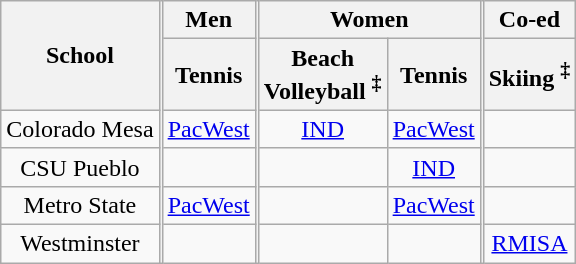<table class="wikitable" style="text-align:center">
<tr>
<th rowspan=2>School</th>
<th rowspan=12 width=1 style="padding:0"></th>
<th colspan=1>Men</th>
<th rowspan=12 width=1 style="padding:0"></th>
<th colspan=2>Women</th>
<th rowspan=12 width=1 style="padding:0"></th>
<th colspan=1>Co-ed</th>
</tr>
<tr>
<th>Tennis</th>
<th>Beach<br>Volleyball <sup>‡</sup></th>
<th>Tennis</th>
<th>Skiing <sup>‡</sup></th>
</tr>
<tr>
<td>Colorado Mesa</td>
<td><a href='#'>PacWest</a></td>
<td><a href='#'>IND</a></td>
<td><a href='#'>PacWest</a></td>
<td></td>
</tr>
<tr>
<td>CSU Pueblo</td>
<td></td>
<td></td>
<td><a href='#'>IND</a></td>
<td></td>
</tr>
<tr>
<td>Metro State</td>
<td><a href='#'>PacWest</a></td>
<td></td>
<td><a href='#'>PacWest</a></td>
<td></td>
</tr>
<tr>
<td>Westminster</td>
<td></td>
<td></td>
<td></td>
<td><a href='#'>RMISA</a></td>
</tr>
</table>
